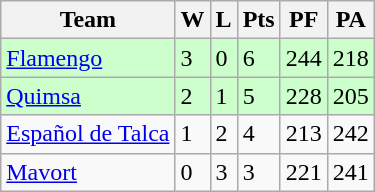<table class="wikitable">
<tr>
<th>Team</th>
<th>W</th>
<th>L</th>
<th>Pts</th>
<th>PF</th>
<th>PA</th>
</tr>
<tr bgcolor="ccffcc">
<td> <a href='#'>Flamengo</a></td>
<td>3</td>
<td>0</td>
<td>6</td>
<td>244</td>
<td>218</td>
</tr>
<tr bgcolor="ccffcc">
<td> <a href='#'>Quimsa</a></td>
<td>2</td>
<td>1</td>
<td>5</td>
<td>228</td>
<td>205</td>
</tr>
<tr>
<td> <a href='#'>Español de Talca</a></td>
<td>1</td>
<td>2</td>
<td>4</td>
<td>213</td>
<td>242</td>
</tr>
<tr>
<td> <a href='#'>Mavort</a></td>
<td>0</td>
<td>3</td>
<td>3</td>
<td>221</td>
<td>241</td>
</tr>
</table>
